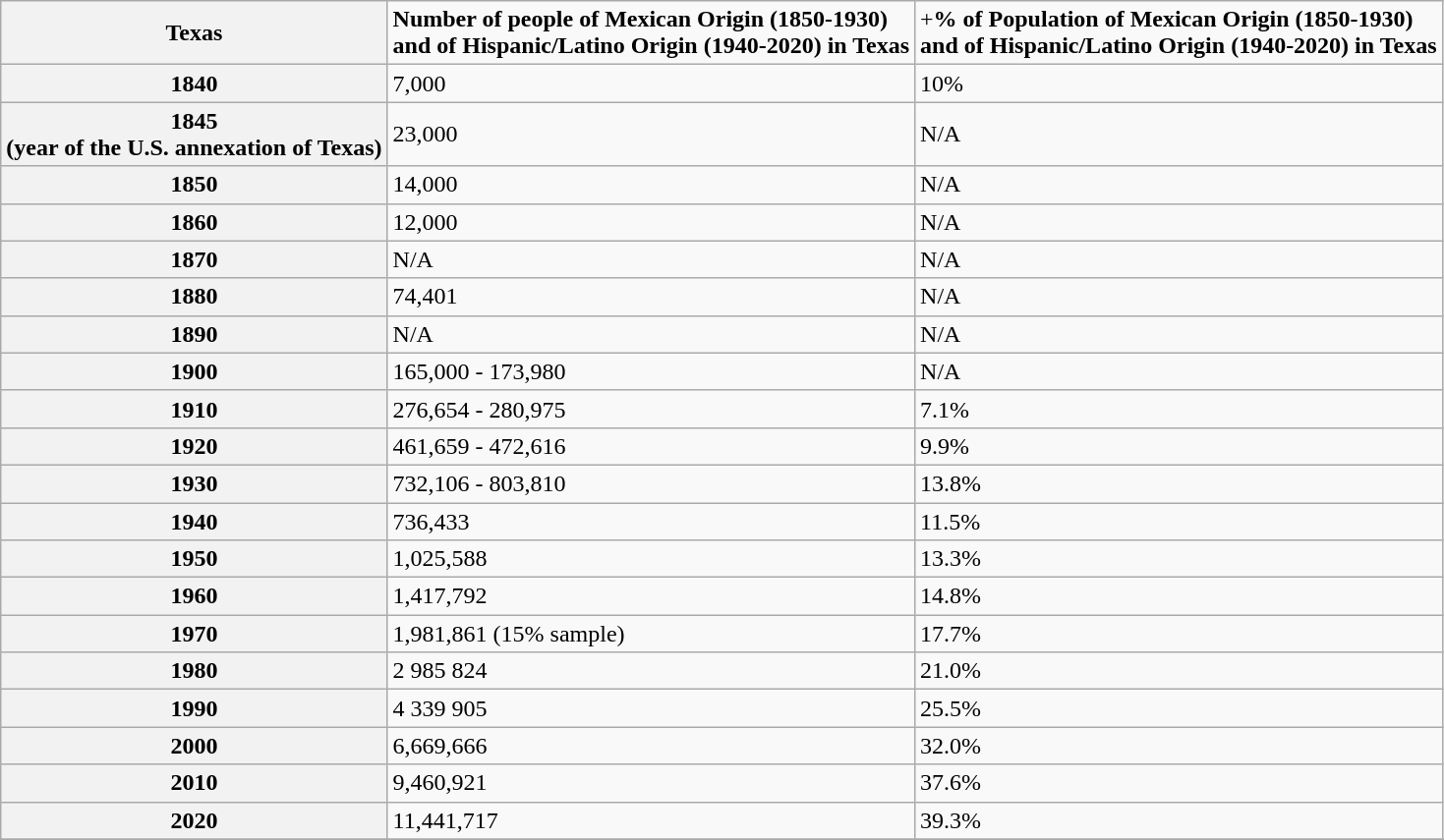<table class="wikitable sortable" font-size:75%">
<tr>
<th> Texas</th>
<td><strong>Number of people of Mexican Origin (1850-1930)<br> and of Hispanic/Latino Origin (1940-2020) in Texas</strong></td>
<td>+<strong>% of Population of Mexican Origin (1850-1930)<br> and of Hispanic/Latino Origin (1940-2020) in Texas</strong></td>
</tr>
<tr>
<th>1840</th>
<td>7,000</td>
<td>10%</td>
</tr>
<tr>
<th>1845<br> (year of the U.S. annexation of Texas)</th>
<td>23,000</td>
<td>N/A</td>
</tr>
<tr>
<th>1850</th>
<td>14,000</td>
<td>N/A</td>
</tr>
<tr>
<th>1860</th>
<td>12,000</td>
<td>N/A</td>
</tr>
<tr>
<th>1870</th>
<td>N/A</td>
<td>N/A</td>
</tr>
<tr>
<th>1880</th>
<td>74,401</td>
<td>N/A</td>
</tr>
<tr>
<th>1890</th>
<td>N/A</td>
<td>N/A</td>
</tr>
<tr>
<th>1900</th>
<td>165,000 - 173,980</td>
<td>N/A</td>
</tr>
<tr>
<th>1910</th>
<td>276,654 - 280,975</td>
<td>7.1%</td>
</tr>
<tr>
<th>1920</th>
<td>461,659 - 472,616</td>
<td>9.9%</td>
</tr>
<tr>
<th>1930</th>
<td>732,106	- 803,810</td>
<td>13.8%</td>
</tr>
<tr>
<th>1940</th>
<td>736,433</td>
<td>11.5%</td>
</tr>
<tr>
<th>1950</th>
<td>1,025,588</td>
<td>13.3%</td>
</tr>
<tr>
<th>1960</th>
<td>1,417,792</td>
<td>14.8%</td>
</tr>
<tr>
<th>1970</th>
<td>1,981,861 (15% sample)</td>
<td>17.7%</td>
</tr>
<tr>
<th>1980</th>
<td>2 985 824</td>
<td>21.0%</td>
</tr>
<tr>
<th>1990</th>
<td>4 339 905</td>
<td>25.5%</td>
</tr>
<tr>
<th>2000</th>
<td>6,669,666</td>
<td>32.0%</td>
</tr>
<tr>
<th>2010</th>
<td>9,460,921</td>
<td>37.6%</td>
</tr>
<tr>
<th>2020</th>
<td>11,441,717</td>
<td>39.3%</td>
</tr>
<tr>
</tr>
</table>
